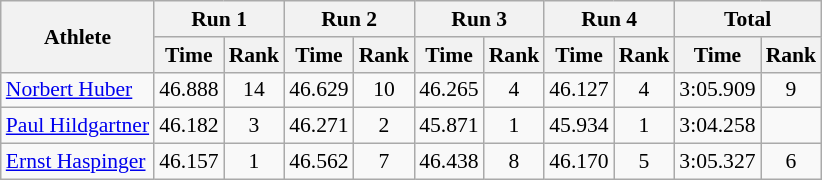<table class="wikitable" border="1" style="font-size:90%">
<tr>
<th rowspan="2">Athlete</th>
<th colspan="2">Run 1</th>
<th colspan="2">Run 2</th>
<th colspan="2">Run 3</th>
<th colspan="2">Run 4</th>
<th colspan="2">Total</th>
</tr>
<tr>
<th>Time</th>
<th>Rank</th>
<th>Time</th>
<th>Rank</th>
<th>Time</th>
<th>Rank</th>
<th>Time</th>
<th>Rank</th>
<th>Time</th>
<th>Rank</th>
</tr>
<tr>
<td><a href='#'>Norbert Huber</a></td>
<td align="center">46.888</td>
<td align="center">14</td>
<td align="center">46.629</td>
<td align="center">10</td>
<td align="center">46.265</td>
<td align="center">4</td>
<td align="center">46.127</td>
<td align="center">4</td>
<td align="center">3:05.909</td>
<td align="center">9</td>
</tr>
<tr>
<td><a href='#'>Paul Hildgartner</a></td>
<td align="center">46.182</td>
<td align="center">3</td>
<td align="center">46.271</td>
<td align="center">2</td>
<td align="center">45.871</td>
<td align="center">1</td>
<td align="center">45.934</td>
<td align="center">1</td>
<td align="center">3:04.258</td>
<td align="center"></td>
</tr>
<tr>
<td><a href='#'>Ernst Haspinger</a></td>
<td align="center">46.157</td>
<td align="center">1</td>
<td align="center">46.562</td>
<td align="center">7</td>
<td align="center">46.438</td>
<td align="center">8</td>
<td align="center">46.170</td>
<td align="center">5</td>
<td align="center">3:05.327</td>
<td align="center">6</td>
</tr>
</table>
